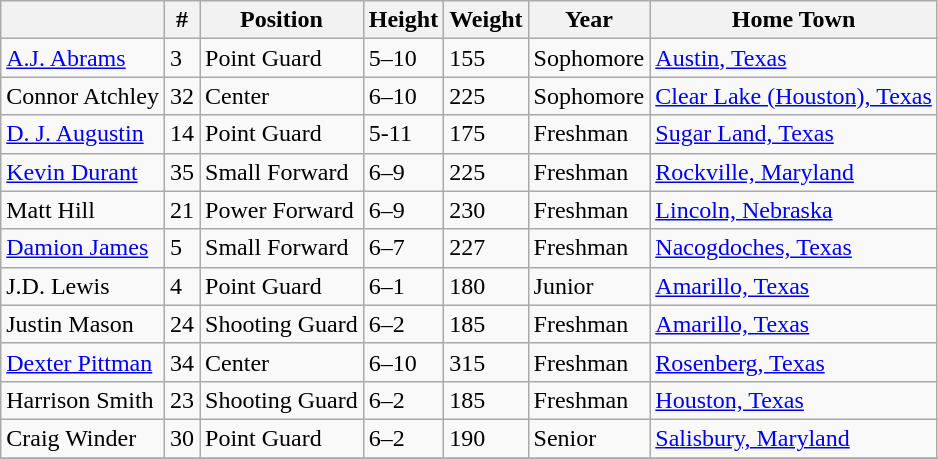<table class="wikitable" style="text-align: left;">
<tr>
<th></th>
<th>#</th>
<th>Position</th>
<th>Height</th>
<th>Weight</th>
<th>Year</th>
<th>Home Town</th>
</tr>
<tr>
<td><a href='#'>A.J. Abrams</a></td>
<td>3</td>
<td>Point Guard</td>
<td>5–10</td>
<td>155</td>
<td>Sophomore</td>
<td><a href='#'>Austin, Texas</a></td>
</tr>
<tr>
<td>Connor Atchley</td>
<td>32</td>
<td>Center</td>
<td>6–10</td>
<td>225</td>
<td>Sophomore</td>
<td><a href='#'>Clear Lake (Houston), Texas</a></td>
</tr>
<tr>
<td><a href='#'>D. J. Augustin</a></td>
<td>14</td>
<td>Point Guard</td>
<td>5-11</td>
<td>175</td>
<td>Freshman</td>
<td><a href='#'>Sugar Land, Texas</a></td>
</tr>
<tr>
<td><a href='#'>Kevin Durant</a></td>
<td>35</td>
<td>Small Forward</td>
<td>6–9</td>
<td>225</td>
<td>Freshman</td>
<td><a href='#'>Rockville, Maryland</a></td>
</tr>
<tr>
<td>Matt Hill</td>
<td>21</td>
<td>Power Forward</td>
<td>6–9</td>
<td>230</td>
<td>Freshman</td>
<td><a href='#'>Lincoln, Nebraska</a></td>
</tr>
<tr>
<td><a href='#'>Damion James</a></td>
<td>5</td>
<td>Small Forward</td>
<td>6–7</td>
<td>227</td>
<td>Freshman</td>
<td><a href='#'>Nacogdoches, Texas</a></td>
</tr>
<tr>
<td>J.D. Lewis</td>
<td>4</td>
<td>Point Guard</td>
<td>6–1</td>
<td>180</td>
<td>Junior</td>
<td><a href='#'>Amarillo, Texas</a></td>
</tr>
<tr>
<td>Justin Mason</td>
<td>24</td>
<td>Shooting Guard</td>
<td>6–2</td>
<td>185</td>
<td>Freshman</td>
<td><a href='#'>Amarillo, Texas</a></td>
</tr>
<tr>
<td><a href='#'>Dexter Pittman</a></td>
<td>34</td>
<td>Center</td>
<td>6–10</td>
<td>315</td>
<td>Freshman</td>
<td><a href='#'>Rosenberg, Texas</a></td>
</tr>
<tr>
<td>Harrison Smith</td>
<td>23</td>
<td>Shooting Guard</td>
<td>6–2</td>
<td>185</td>
<td>Freshman</td>
<td><a href='#'>Houston, Texas</a></td>
</tr>
<tr>
<td>Craig Winder</td>
<td>30</td>
<td>Point Guard</td>
<td>6–2</td>
<td>190</td>
<td>Senior</td>
<td><a href='#'>Salisbury, Maryland</a></td>
</tr>
<tr>
</tr>
</table>
